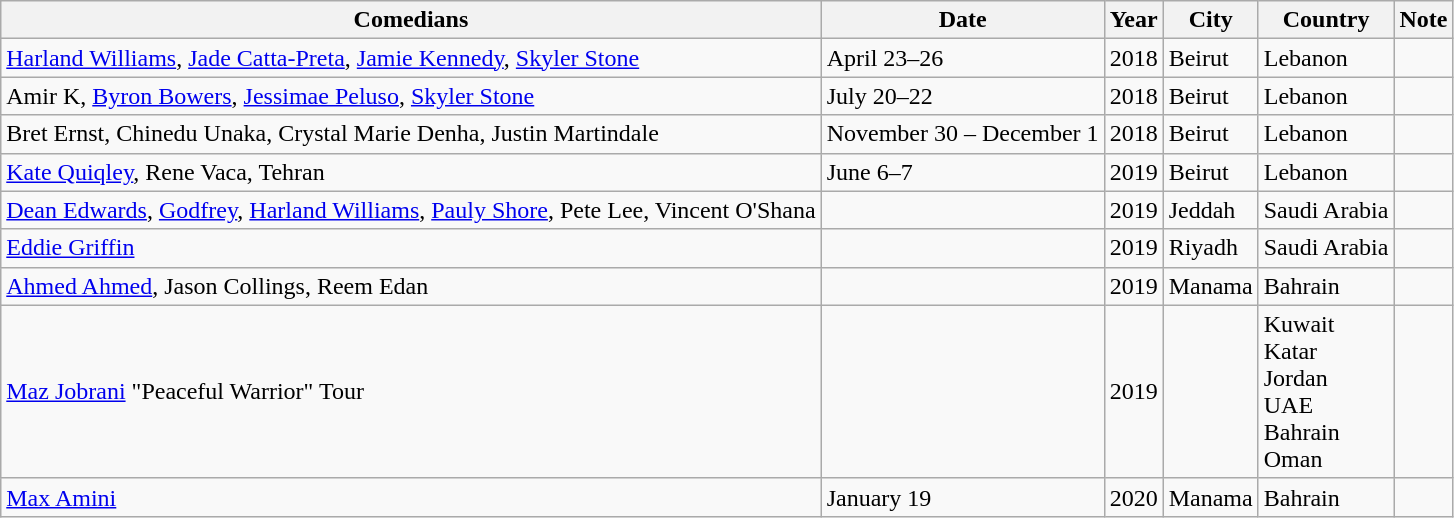<table class="wikitable">
<tr>
<th>Comedians</th>
<th>Date</th>
<th>Year</th>
<th>City</th>
<th>Country</th>
<th>Note</th>
</tr>
<tr>
<td><a href='#'>Harland Williams</a>, <a href='#'>Jade Catta-Preta</a>, <a href='#'>Jamie Kennedy</a>, <a href='#'>Skyler Stone</a></td>
<td>April 23–26</td>
<td>2018</td>
<td>Beirut</td>
<td>Lebanon</td>
<td></td>
</tr>
<tr>
<td>Amir K, <a href='#'>Byron Bowers</a>, <a href='#'>Jessimae Peluso</a>, <a href='#'>Skyler Stone</a></td>
<td>July 20–22</td>
<td>2018</td>
<td>Beirut</td>
<td>Lebanon</td>
<td></td>
</tr>
<tr>
<td>Bret Ernst, Chinedu Unaka, Crystal Marie Denha, Justin Martindale</td>
<td>November 30 – December 1</td>
<td>2018</td>
<td>Beirut</td>
<td>Lebanon</td>
<td></td>
</tr>
<tr>
<td><a href='#'>Kate Quiqley</a>, Rene Vaca, Tehran</td>
<td>June 6–7</td>
<td>2019</td>
<td>Beirut</td>
<td>Lebanon</td>
<td></td>
</tr>
<tr>
<td><a href='#'>Dean Edwards</a>, <a href='#'>Godfrey</a>, <a href='#'>Harland Williams</a>, <a href='#'>Pauly Shore</a>, Pete Lee, Vincent O'Shana</td>
<td></td>
<td>2019</td>
<td>Jeddah</td>
<td>Saudi Arabia</td>
<td></td>
</tr>
<tr>
<td><a href='#'>Eddie Griffin</a></td>
<td></td>
<td>2019</td>
<td>Riyadh</td>
<td>Saudi Arabia</td>
<td></td>
</tr>
<tr>
<td><a href='#'>Ahmed Ahmed</a>, Jason Collings, Reem Edan</td>
<td></td>
<td>2019</td>
<td>Manama</td>
<td>Bahrain</td>
<td></td>
</tr>
<tr>
<td><a href='#'>Maz Jobrani</a> "Peaceful Warrior" Tour</td>
<td></td>
<td>2019</td>
<td></td>
<td>Kuwait<br>Katar<br>Jordan<br>UAE<br>Bahrain<br>Oman</td>
<td></td>
</tr>
<tr>
<td><a href='#'>Max Amini</a></td>
<td>January 19</td>
<td>2020</td>
<td>Manama</td>
<td>Bahrain</td>
<td></td>
</tr>
</table>
